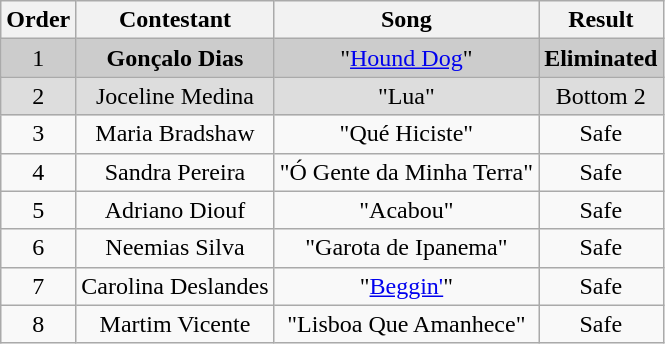<table class="wikitable plainrowheaders" style="text-align:center;">
<tr>
<th>Order</th>
<th>Contestant</th>
<th>Song</th>
<th>Result</th>
</tr>
<tr style="background:#ccc;">
<td>1</td>
<td><strong>Gonçalo Dias</strong></td>
<td>"<a href='#'>Hound Dog</a>"</td>
<td><strong>Eliminated</strong></td>
</tr>
<tr style="background:#ddd;">
<td>2</td>
<td>Joceline Medina</td>
<td>"Lua"</td>
<td>Bottom 2</td>
</tr>
<tr>
<td>3</td>
<td>Maria Bradshaw</td>
<td>"Qué Hiciste"</td>
<td>Safe</td>
</tr>
<tr>
<td>4</td>
<td>Sandra Pereira</td>
<td>"Ó Gente da Minha Terra"</td>
<td>Safe</td>
</tr>
<tr>
<td>5</td>
<td>Adriano Diouf</td>
<td>"Acabou"</td>
<td>Safe</td>
</tr>
<tr>
<td>6</td>
<td>Neemias Silva</td>
<td>"Garota de Ipanema"</td>
<td>Safe</td>
</tr>
<tr>
<td>7</td>
<td>Carolina Deslandes</td>
<td>"<a href='#'>Beggin'</a>"</td>
<td>Safe</td>
</tr>
<tr>
<td>8</td>
<td>Martim Vicente</td>
<td>"Lisboa Que Amanhece"</td>
<td>Safe</td>
</tr>
</table>
